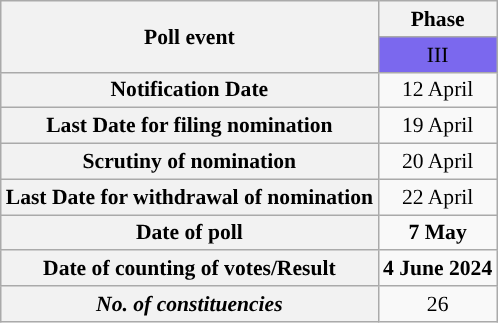<table class="wikitable" style="text-align:center;margin:auto;font-size:90%;">
<tr>
<th rowspan=2>Poll event</th>
<th>Phase</th>
</tr>
<tr>
<td bgcolor=#7B68EE>III</td>
</tr>
<tr>
<th>Notification Date</th>
<td>12 April</td>
</tr>
<tr>
<th>Last Date for filing nomination</th>
<td>19 April</td>
</tr>
<tr>
<th>Scrutiny of nomination</th>
<td>20 April</td>
</tr>
<tr>
<th>Last Date for withdrawal of nomination</th>
<td>22 April</td>
</tr>
<tr>
<th>Date of poll</th>
<td><strong>7 May</strong></td>
</tr>
<tr>
<th>Date of counting of votes/Result</th>
<td><strong>4 June 2024</strong></td>
</tr>
<tr>
<th><strong><em>No. of constituencies</em></strong></th>
<td>26</td>
</tr>
</table>
